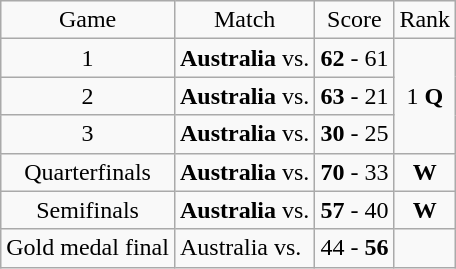<table class="wikitable">
<tr>
<td style="text-align:center;">Game</td>
<td style="text-align:center;">Match</td>
<td style="text-align:center;">Score</td>
<td style="text-align:center;">Rank</td>
</tr>
<tr>
<td style="text-align:center;">1</td>
<td><strong>Australia</strong> vs. </td>
<td style="text-align:center;"><strong>62</strong> - 61</td>
<td rowspan="3" style="text-align:center;">1 <strong>Q</strong></td>
</tr>
<tr>
<td style="text-align:center;">2</td>
<td><strong>Australia</strong> vs. </td>
<td style="text-align:center;"><strong>63</strong> - 21</td>
</tr>
<tr>
<td style="text-align:center;">3</td>
<td><strong>Australia</strong> vs. </td>
<td style="text-align:center;"><strong>30</strong> - 25</td>
</tr>
<tr>
<td style="text-align:center;">Quarterfinals</td>
<td><strong>Australia</strong> vs. </td>
<td style="text-align:center;"><strong>70</strong> - 33</td>
<td style="text-align:center;"><strong>W</strong></td>
</tr>
<tr>
<td style="text-align:center;">Semifinals</td>
<td><strong>Australia</strong> vs. </td>
<td style="text-align:center;"><strong>57</strong> - 40</td>
<td style="text-align:center;"><strong>W</strong></td>
</tr>
<tr>
<td style="text-align:center;">Gold medal final</td>
<td>Australia vs. <strong></strong></td>
<td style="text-align:center;">44 - <strong>56</strong></td>
<td style="text-align:center;"></td>
</tr>
</table>
